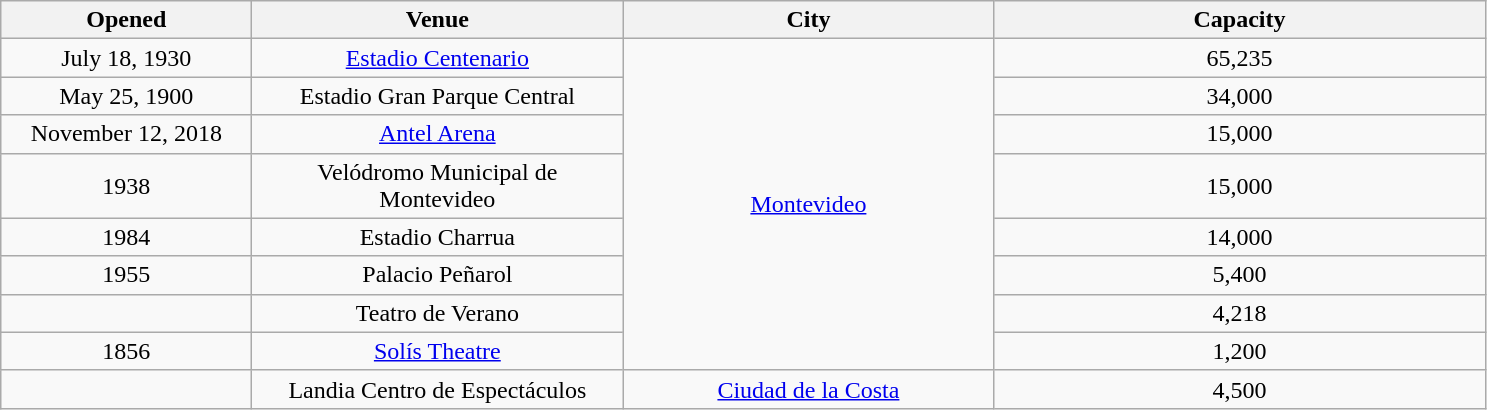<table class="sortable wikitable" style="text-align:center;">
<tr>
<th scope="col" style="width:10em;">Opened</th>
<th scope="col" style="width:15em;">Venue</th>
<th scope="col" style="width:15em;">City</th>
<th scope="col" style="width:20em;">Capacity</th>
</tr>
<tr>
<td>July 18, 1930</td>
<td><a href='#'>Estadio Centenario</a></td>
<td rowspan="8"><a href='#'>Montevideo</a></td>
<td>65,235</td>
</tr>
<tr>
<td>May 25, 1900</td>
<td>Estadio Gran Parque Central</td>
<td>34,000</td>
</tr>
<tr>
<td>November 12, 2018</td>
<td><a href='#'>Antel Arena</a></td>
<td>15,000</td>
</tr>
<tr>
<td>1938</td>
<td>Velódromo Municipal de Montevideo</td>
<td>15,000</td>
</tr>
<tr>
<td>1984</td>
<td>Estadio Charrua</td>
<td>14,000</td>
</tr>
<tr>
<td>1955</td>
<td>Palacio Peñarol</td>
<td>5,400</td>
</tr>
<tr>
<td></td>
<td>Teatro de Verano</td>
<td>4,218</td>
</tr>
<tr>
<td>1856</td>
<td><a href='#'>Solís Theatre</a></td>
<td>1,200</td>
</tr>
<tr>
<td></td>
<td>Landia Centro de Espectáculos</td>
<td><a href='#'>Ciudad de la Costa</a></td>
<td>4,500</td>
</tr>
</table>
